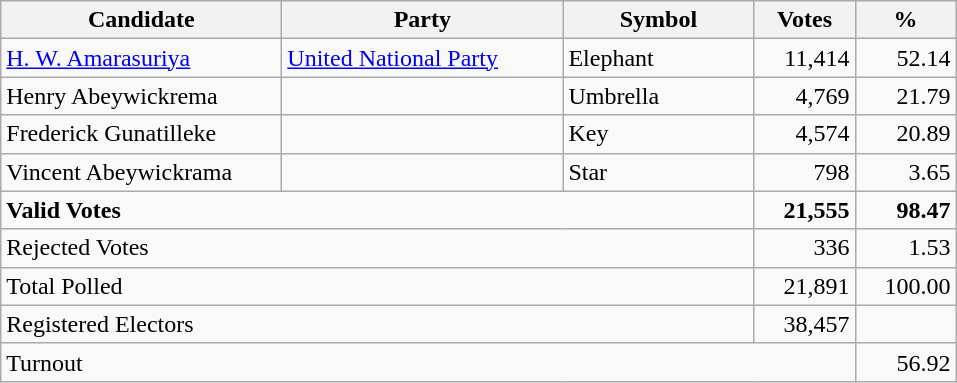<table class="wikitable" border="1" style="text-align:right;">
<tr>
<th align=left width="180">Candidate</th>
<th align=left width="180">Party</th>
<th align=left width="120">Symbol</th>
<th align=left width="60">Votes</th>
<th align=left width="60">%</th>
</tr>
<tr>
<td align=left><a href='#'>H. W. Amarasuriya</a></td>
<td align=left><a href='#'>United National Party</a></td>
<td align=left>Elephant</td>
<td align=right>11,414</td>
<td align=right>52.14</td>
</tr>
<tr>
<td align=left>Henry Abeywickrema</td>
<td></td>
<td align=left>Umbrella</td>
<td align=right>4,769</td>
<td align=right>21.79</td>
</tr>
<tr>
<td align=left>Frederick Gunatilleke</td>
<td></td>
<td align=left>Key</td>
<td align=right>4,574</td>
<td align=right>20.89</td>
</tr>
<tr>
<td align=left>Vincent Abeywickrama</td>
<td></td>
<td align=left>Star</td>
<td align=right>798</td>
<td align=right>3.65</td>
</tr>
<tr>
<td align=left colspan=3><strong>Valid Votes</strong></td>
<td align=right><strong>21,555</strong></td>
<td align=right><strong>98.47</strong></td>
</tr>
<tr>
<td align=left colspan=3>Rejected Votes</td>
<td align=right>336</td>
<td align=right>1.53</td>
</tr>
<tr>
<td align=left colspan=3>Total Polled</td>
<td align=right>21,891</td>
<td align=right>100.00</td>
</tr>
<tr>
<td align=left colspan=3>Registered Electors</td>
<td align=right>38,457</td>
<td></td>
</tr>
<tr>
<td align=left colspan=4>Turnout</td>
<td align=right>56.92</td>
</tr>
</table>
